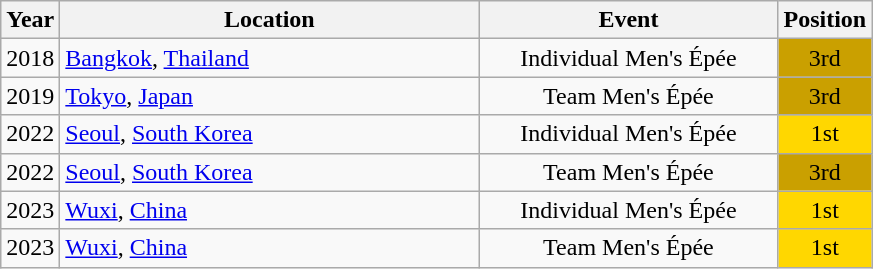<table class="wikitable" style="text-align:center;">
<tr>
<th>Year</th>
<th style="width:17em">Location</th>
<th style="width:12em">Event</th>
<th>Position</th>
</tr>
<tr>
<td>2018</td>
<td rowspan="1" align="left"> <a href='#'>Bangkok</a>, <a href='#'>Thailand</a></td>
<td>Individual Men's Épée</td>
<td bgcolor="caramel">3rd</td>
</tr>
<tr>
<td>2019</td>
<td rowspan="1" align="left"> <a href='#'>Tokyo</a>, <a href='#'>Japan</a></td>
<td>Team Men's Épée</td>
<td bgcolor="caramel">3rd</td>
</tr>
<tr>
<td>2022</td>
<td rowspan="1" align="left"> <a href='#'>Seoul</a>, <a href='#'>South Korea</a></td>
<td>Individual Men's Épée</td>
<td bgcolor="gold">1st</td>
</tr>
<tr>
<td>2022</td>
<td rowspan="1" align="left"> <a href='#'>Seoul</a>, <a href='#'>South Korea</a></td>
<td>Team Men's Épée</td>
<td bgcolor="caramel">3rd</td>
</tr>
<tr>
<td>2023</td>
<td rowspan="1" align="left"> <a href='#'>Wuxi</a>, <a href='#'>China</a></td>
<td>Individual Men's Épée</td>
<td bgcolor="gold">1st</td>
</tr>
<tr>
<td>2023</td>
<td rowspan="1" align="left"> <a href='#'>Wuxi</a>, <a href='#'>China</a></td>
<td>Team Men's Épée</td>
<td bgcolor="gold">1st</td>
</tr>
</table>
